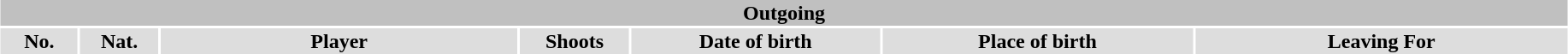<table class="toccolours"  style="width:97%; clear:both; margin:1.5em auto; text-align:center;">
<tr>
<th colspan="11" style="background:silver; color:black;">Outgoing</th>
</tr>
<tr style="background:#ddd;">
<th width="5%">No.</th>
<th width="5%">Nat.</th>
<th !width="22%">Player</th>
<th width="7%">Shoots</th>
<th width="16%">Date of birth</th>
<th width="20%">Place of birth</th>
<th width="24%">Leaving For</th>
</tr>
</table>
